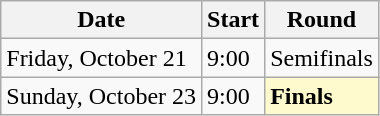<table class=wikitable>
<tr>
<th>Date</th>
<th>Start</th>
<th>Round</th>
</tr>
<tr>
<td>Friday, October 21</td>
<td>9:00</td>
<td>Semifinals</td>
</tr>
<tr>
<td>Sunday, October 23</td>
<td>9:00</td>
<td style=background:lemonchiffon><strong>Finals</strong></td>
</tr>
</table>
